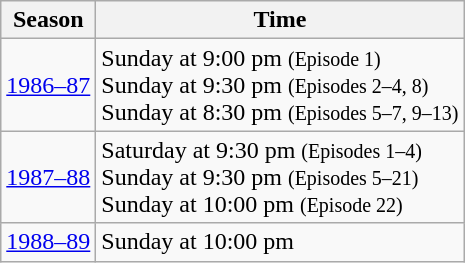<table class="wikitable">
<tr>
<th>Season</th>
<th>Time</th>
</tr>
<tr>
<td><a href='#'>1986–87</a></td>
<td>Sunday at 9:00 pm <small>(Episode 1)</small><br>Sunday at 9:30 pm <small>(Episodes 2–4, 8)</small><br>Sunday at 8:30 pm <small>(Episodes 5–7, 9–13)</small></td>
</tr>
<tr>
<td><a href='#'>1987–88</a></td>
<td>Saturday at 9:30 pm <small>(Episodes 1–4)</small><br>Sunday at 9:30 pm <small>(Episodes 5–21)</small><br>Sunday at 10:00 pm <small>(Episode 22)</small></td>
</tr>
<tr>
<td><a href='#'>1988–89</a></td>
<td>Sunday at 10:00 pm</td>
</tr>
</table>
